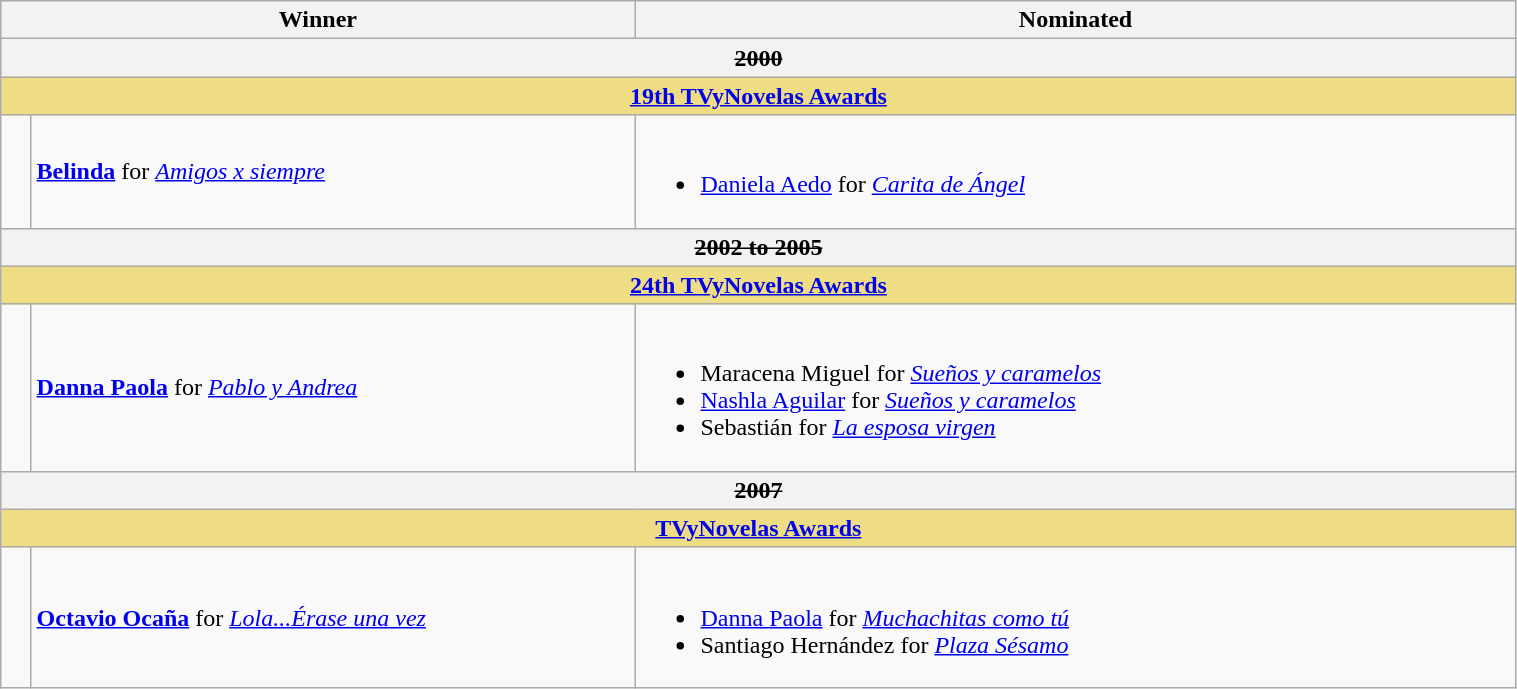<table class="wikitable" width="80%">
<tr align="center">
<th width="150px;" colspan="2;" align="center">Winner</th>
<th width="580px;" align="center">Nominated</th>
</tr>
<tr>
<th colspan="9" align="center"><s>2000</s></th>
</tr>
<tr>
<th colspan="9" style="background:#EEDD82;" align="center"><strong><a href='#'>19th TVyNovelas Awards</a></strong></th>
</tr>
<tr>
<td width=2%></td>
<td><strong><a href='#'>Belinda</a></strong> for <em><a href='#'>Amigos x siempre</a></em></td>
<td><br><ul><li><a href='#'>Daniela Aedo</a> for <em><a href='#'>Carita de Ángel</a></em></li></ul></td>
</tr>
<tr>
<th colspan="9" align="center"><s>2002 to 2005</s></th>
</tr>
<tr>
<th colspan="9" style="background:#EEDD82;" align="center"><strong><a href='#'>24th TVyNovelas Awards</a></strong></th>
</tr>
<tr>
<td width=2%></td>
<td><strong><a href='#'>Danna Paola</a></strong> for <em><a href='#'>Pablo y Andrea</a></em></td>
<td><br><ul><li>Maracena Miguel for <em><a href='#'>Sueños y caramelos</a></em></li><li><a href='#'>Nashla Aguilar</a> for <em><a href='#'>Sueños y caramelos</a></em></li><li>Sebastián for <em><a href='#'>La esposa virgen</a></em></li></ul></td>
</tr>
<tr>
<th colspan="9" align="center"><s>2007</s></th>
</tr>
<tr>
<th colspan="9" style="background:#EEDD82;" align="center"><strong><a href='#'>TVyNovelas Awards</a></strong></th>
</tr>
<tr>
<td width=2%></td>
<td><strong><a href='#'>Octavio Ocaña</a></strong> for <em><a href='#'>Lola...Érase una vez</a></em></td>
<td><br><ul><li><a href='#'>Danna Paola</a> for <em><a href='#'>Muchachitas como tú</a></em></li><li>Santiago Hernández for <em><a href='#'>Plaza Sésamo</a></em></li></ul></td>
</tr>
</table>
